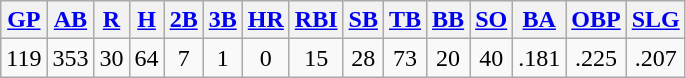<table class="wikitable">
<tr>
<th><a href='#'>GP</a></th>
<th><a href='#'>AB</a></th>
<th><a href='#'>R</a></th>
<th><a href='#'>H</a></th>
<th><a href='#'>2B</a></th>
<th><a href='#'>3B</a></th>
<th><a href='#'>HR</a></th>
<th><a href='#'>RBI</a></th>
<th><a href='#'>SB</a></th>
<th><a href='#'>TB</a></th>
<th><a href='#'>BB</a></th>
<th><a href='#'>SO</a></th>
<th><a href='#'>BA</a></th>
<th><a href='#'>OBP</a></th>
<th><a href='#'>SLG</a></th>
</tr>
<tr align=center>
<td>119</td>
<td>353</td>
<td>30</td>
<td>64</td>
<td>7</td>
<td>1</td>
<td>0</td>
<td>15</td>
<td>28</td>
<td>73</td>
<td>20</td>
<td>40</td>
<td>.181</td>
<td>.225</td>
<td>.207</td>
</tr>
</table>
